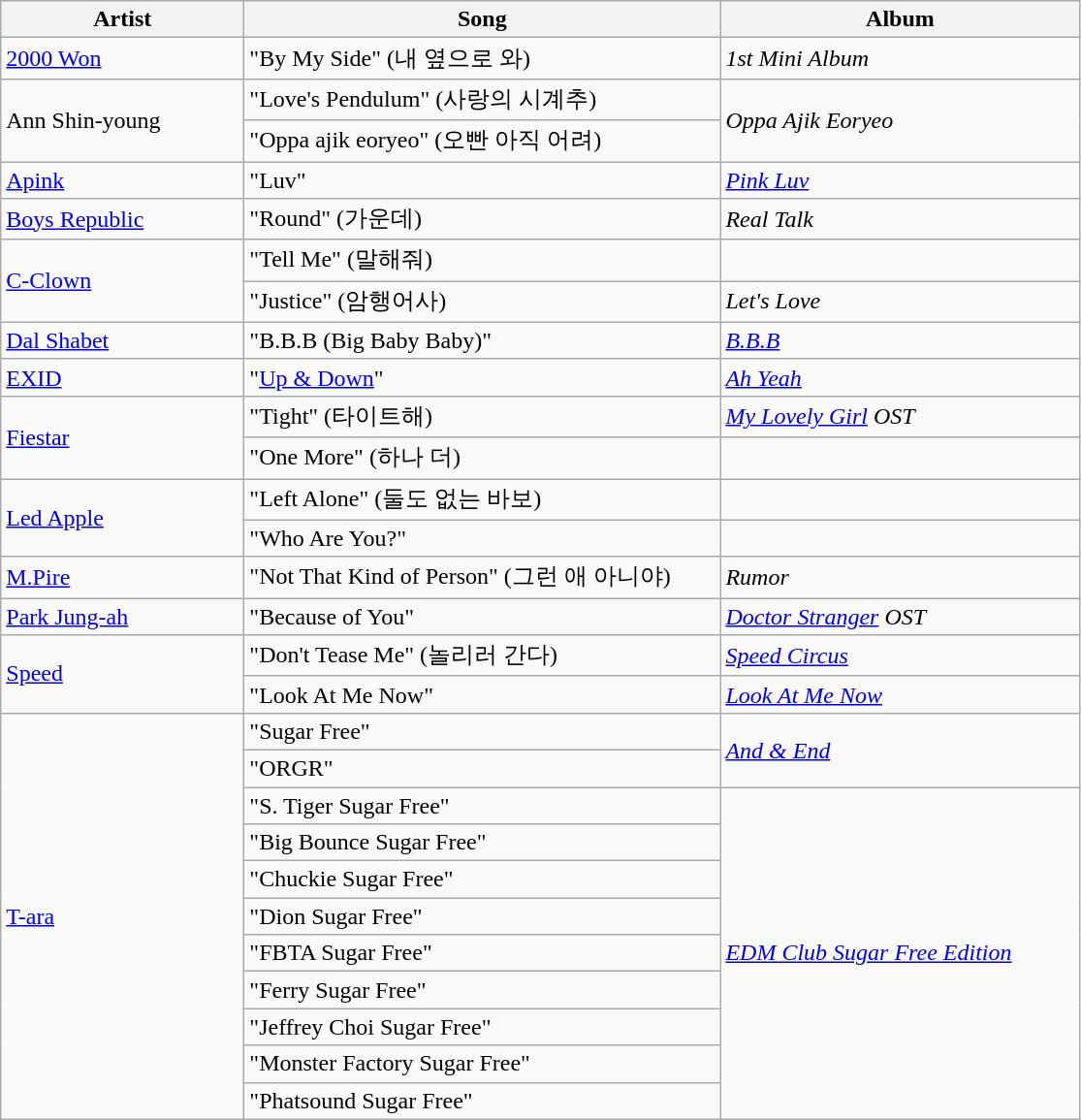<table class="wikitable">
<tr>
<th style="width:10em">Artist</th>
<th style="width:20em">Song</th>
<th style="width:15em">Album</th>
</tr>
<tr>
<td><a href='#'>2000 Won</a></td>
<td>"By My Side" (내 옆으로 와)</td>
<td><em>1st Mini Album</em></td>
</tr>
<tr>
<td rowspan="2">Ann Shin-young</td>
<td>"Love's Pendulum" (사랑의 시계추)</td>
<td rowspan="2"><em>Oppa Ajik Eoryeo</em></td>
</tr>
<tr>
<td>"Oppa ajik eoryeo" (오빤 아직 어려)</td>
</tr>
<tr>
<td><a href='#'>Apink</a></td>
<td>"Luv"</td>
<td><em><a href='#'>Pink Luv</a></em></td>
</tr>
<tr>
<td><a href='#'>Boys Republic</a></td>
<td>"Round" (가운데)</td>
<td><em>Real Talk</em></td>
</tr>
<tr>
<td rowspan="2"><a href='#'>C-Clown</a></td>
<td>"Tell Me" (말해줘)</td>
<td></td>
</tr>
<tr>
<td>"Justice" (암행어사)</td>
<td><em>Let's Love</em></td>
</tr>
<tr>
<td><a href='#'>Dal Shabet</a></td>
<td>"B.B.B (Big Baby Baby)"</td>
<td><em><a href='#'>B.B.B</a></em></td>
</tr>
<tr>
<td><a href='#'>EXID</a></td>
<td>"<a href='#'>Up & Down</a>"</td>
<td><em><a href='#'>Ah Yeah</a></em></td>
</tr>
<tr>
<td rowspan="2"><a href='#'>Fiestar</a></td>
<td>"Tight" (타이트해)</td>
<td><em><a href='#'>My Lovely Girl</a> OST</em></td>
</tr>
<tr>
<td>"One More" (하나 더)</td>
<td></td>
</tr>
<tr>
<td rowspan="2"><a href='#'>Led Apple</a></td>
<td>"Left Alone" (둘도 없는 바보)</td>
<td></td>
</tr>
<tr>
<td>"Who Are You?"</td>
<td></td>
</tr>
<tr>
<td><a href='#'>M.Pire</a></td>
<td>"Not That Kind of Person" (그런 애 아니야)</td>
<td><em>Rumor</em></td>
</tr>
<tr>
<td><a href='#'>Park Jung-ah</a></td>
<td>"Because of You"</td>
<td><em><a href='#'>Doctor Stranger</a> OST</em></td>
</tr>
<tr>
<td rowspan="2"><a href='#'>Speed</a></td>
<td>"Don't Tease Me" (놀리러 간다)</td>
<td><em><a href='#'>Speed Circus</a></em></td>
</tr>
<tr>
<td>"Look At Me Now"</td>
<td><em><a href='#'>Look At Me Now</a></em></td>
</tr>
<tr>
<td rowspan="11"><a href='#'>T-ara</a></td>
<td>"Sugar Free"</td>
<td rowspan="2"><em><a href='#'>And & End</a></em></td>
</tr>
<tr>
<td>"ORGR"</td>
</tr>
<tr>
<td>"S. Tiger Sugar Free"</td>
<td rowspan="9"><em><a href='#'>EDM Club Sugar Free Edition</a></em></td>
</tr>
<tr>
<td>"Big Bounce Sugar Free"</td>
</tr>
<tr>
<td>"Chuckie Sugar Free"</td>
</tr>
<tr>
<td>"Dion Sugar Free"</td>
</tr>
<tr>
<td>"FBTA Sugar Free"</td>
</tr>
<tr>
<td>"Ferry Sugar Free"</td>
</tr>
<tr>
<td>"Jeffrey Choi Sugar Free"</td>
</tr>
<tr>
<td>"Monster Factory Sugar Free"</td>
</tr>
<tr>
<td>"Phatsound Sugar Free"</td>
</tr>
</table>
